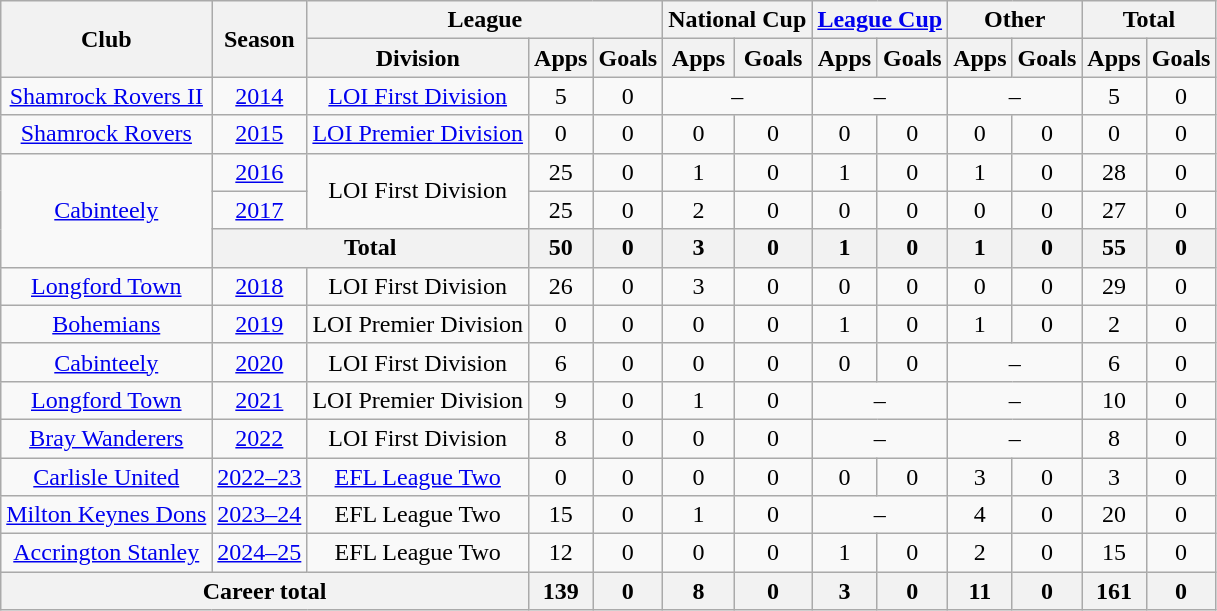<table class="wikitable" style="text-align:center">
<tr>
<th rowspan="2">Club</th>
<th rowspan="2">Season</th>
<th colspan="3">League</th>
<th colspan="2">National Cup</th>
<th colspan="2"><a href='#'>League Cup</a></th>
<th colspan="2">Other</th>
<th colspan="2">Total</th>
</tr>
<tr>
<th>Division</th>
<th>Apps</th>
<th>Goals</th>
<th>Apps</th>
<th>Goals</th>
<th>Apps</th>
<th>Goals</th>
<th>Apps</th>
<th>Goals</th>
<th>Apps</th>
<th>Goals</th>
</tr>
<tr>
<td><a href='#'>Shamrock Rovers II</a></td>
<td><a href='#'>2014</a></td>
<td><a href='#'>LOI First Division</a></td>
<td>5</td>
<td>0</td>
<td colspan="2">–</td>
<td colspan="2">–</td>
<td colspan="2">–</td>
<td>5</td>
<td>0</td>
</tr>
<tr>
<td><a href='#'>Shamrock Rovers</a></td>
<td><a href='#'>2015</a></td>
<td><a href='#'>LOI Premier Division</a></td>
<td>0</td>
<td>0</td>
<td>0</td>
<td>0</td>
<td>0</td>
<td>0</td>
<td>0</td>
<td>0</td>
<td>0</td>
<td>0</td>
</tr>
<tr>
<td rowspan=3><a href='#'>Cabinteely</a></td>
<td><a href='#'>2016</a></td>
<td rowspan=2>LOI First Division</td>
<td>25</td>
<td>0</td>
<td>1</td>
<td>0</td>
<td>1</td>
<td>0</td>
<td>1</td>
<td>0</td>
<td>28</td>
<td>0</td>
</tr>
<tr>
<td><a href='#'>2017</a></td>
<td>25</td>
<td>0</td>
<td>2</td>
<td>0</td>
<td>0</td>
<td>0</td>
<td>0</td>
<td>0</td>
<td>27</td>
<td>0</td>
</tr>
<tr>
<th colspan=2>Total</th>
<th>50</th>
<th>0</th>
<th>3</th>
<th>0</th>
<th>1</th>
<th>0</th>
<th>1</th>
<th>0</th>
<th>55</th>
<th>0</th>
</tr>
<tr>
<td><a href='#'>Longford Town</a></td>
<td><a href='#'>2018</a></td>
<td>LOI First Division</td>
<td>26</td>
<td>0</td>
<td>3</td>
<td>0</td>
<td>0</td>
<td>0</td>
<td>0</td>
<td>0</td>
<td>29</td>
<td>0</td>
</tr>
<tr>
<td><a href='#'>Bohemians</a></td>
<td><a href='#'>2019</a></td>
<td>LOI Premier Division</td>
<td>0</td>
<td>0</td>
<td>0</td>
<td>0</td>
<td>1</td>
<td>0</td>
<td>1</td>
<td>0</td>
<td>2</td>
<td>0</td>
</tr>
<tr>
<td><a href='#'>Cabinteely</a></td>
<td><a href='#'>2020</a></td>
<td>LOI First Division</td>
<td>6</td>
<td>0</td>
<td>0</td>
<td>0</td>
<td>0</td>
<td>0</td>
<td colspan="2">–</td>
<td>6</td>
<td>0</td>
</tr>
<tr>
<td><a href='#'>Longford Town</a></td>
<td><a href='#'>2021</a></td>
<td>LOI Premier Division</td>
<td>9</td>
<td>0</td>
<td>1</td>
<td>0</td>
<td colspan="2">–</td>
<td colspan="2">–</td>
<td>10</td>
<td>0</td>
</tr>
<tr>
<td><a href='#'>Bray Wanderers</a></td>
<td><a href='#'>2022</a></td>
<td>LOI First Division</td>
<td>8</td>
<td>0</td>
<td>0</td>
<td>0</td>
<td colspan="2">–</td>
<td colspan="2">–</td>
<td>8</td>
<td>0</td>
</tr>
<tr>
<td><a href='#'>Carlisle United</a></td>
<td><a href='#'>2022–23</a></td>
<td><a href='#'>EFL League Two</a></td>
<td>0</td>
<td>0</td>
<td>0</td>
<td>0</td>
<td>0</td>
<td>0</td>
<td>3</td>
<td>0</td>
<td>3</td>
<td>0</td>
</tr>
<tr>
<td><a href='#'>Milton Keynes Dons</a></td>
<td><a href='#'>2023–24</a></td>
<td>EFL League Two</td>
<td>15</td>
<td>0</td>
<td>1</td>
<td>0</td>
<td colspan="2">–</td>
<td>4</td>
<td>0</td>
<td>20</td>
<td>0</td>
</tr>
<tr>
<td><a href='#'>Accrington Stanley</a></td>
<td><a href='#'>2024–25</a></td>
<td>EFL League Two</td>
<td>12</td>
<td>0</td>
<td>0</td>
<td>0</td>
<td>1</td>
<td>0</td>
<td>2</td>
<td>0</td>
<td>15</td>
<td>0</td>
</tr>
<tr>
<th colspan="3">Career total</th>
<th>139</th>
<th>0</th>
<th>8</th>
<th>0</th>
<th>3</th>
<th>0</th>
<th>11</th>
<th>0</th>
<th>161</th>
<th>0</th>
</tr>
</table>
